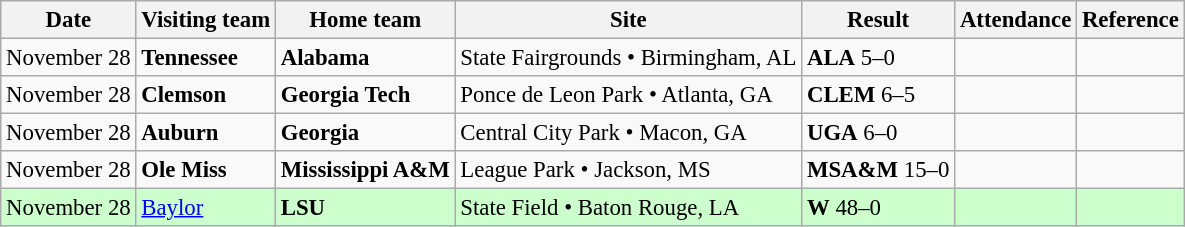<table class="wikitable" style="font-size:95%;">
<tr>
<th>Date</th>
<th>Visiting team</th>
<th>Home team</th>
<th>Site</th>
<th>Result</th>
<th>Attendance</th>
<th class="unsortable">Reference</th>
</tr>
<tr bgcolor=>
<td>November 28</td>
<td><strong>Tennessee</strong></td>
<td><strong>Alabama</strong></td>
<td>State Fairgrounds • Birmingham, AL</td>
<td><strong>ALA</strong> 5–0</td>
<td></td>
<td></td>
</tr>
<tr bgcolor=>
<td>November 28</td>
<td><strong>Clemson</strong></td>
<td><strong>Georgia Tech</strong></td>
<td>Ponce de Leon Park • Atlanta, GA</td>
<td><strong>CLEM</strong> 6–5</td>
<td></td>
<td></td>
</tr>
<tr bgcolor=>
<td>November 28</td>
<td><strong>Auburn</strong></td>
<td><strong>Georgia</strong></td>
<td>Central City Park • Macon, GA</td>
<td><strong>UGA</strong> 6–0</td>
<td></td>
<td></td>
</tr>
<tr bgcolor=>
<td>November 28</td>
<td><strong>Ole Miss</strong></td>
<td><strong>Mississippi A&M</strong></td>
<td>League Park • Jackson, MS</td>
<td><strong>MSA&M</strong> 15–0</td>
<td></td>
<td></td>
</tr>
<tr bgcolor=ccffcc>
<td>November 28</td>
<td><a href='#'>Baylor</a></td>
<td><strong>LSU</strong></td>
<td>State Field • Baton Rouge, LA</td>
<td><strong>W</strong> 48–0</td>
<td></td>
<td></td>
</tr>
</table>
